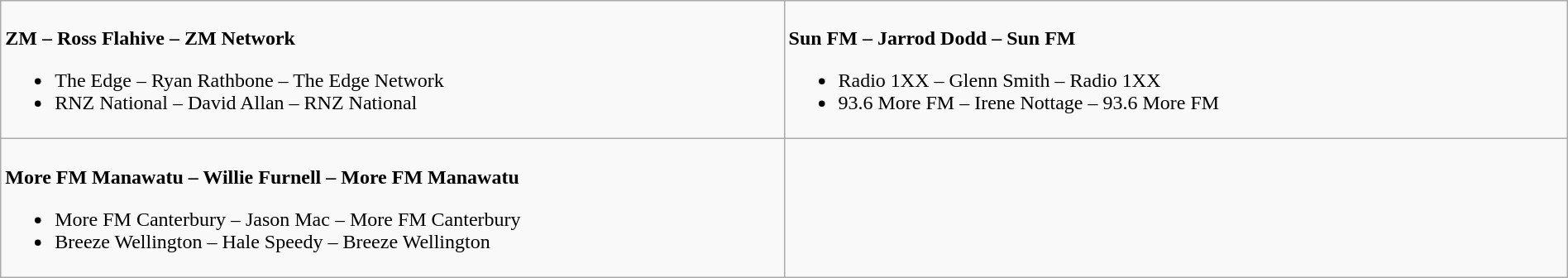<table class=wikitable width="100%">
<tr>
<td valign="top" width="50%"><br>
<strong>ZM – Ross Flahive – ZM Network</strong><ul><li>The Edge – Ryan Rathbone – The Edge Network</li><li>RNZ National – David Allan – RNZ National</li></ul></td>
<td valign="top"  width="50%"><br>
<strong>Sun FM – Jarrod Dodd – Sun FM</strong><ul><li>Radio 1XX – Glenn Smith – Radio 1XX</li><li>93.6 More FM – Irene Nottage – 93.6 More FM</li></ul></td>
</tr>
<tr>
<td valign="top" width="50%"><br>
<strong>More FM Manawatu – Willie Furnell – More FM Manawatu</strong><ul><li>More FM Canterbury – Jason Mac – More FM Canterbury</li><li>Breeze Wellington – Hale Speedy – Breeze Wellington</li></ul></td>
<td valign="top"  width="50%"></td>
</tr>
</table>
